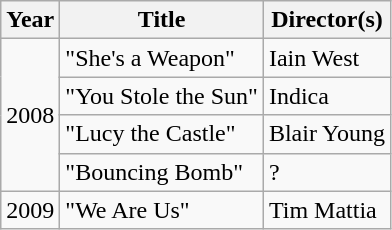<table class="wikitable">
<tr>
<th scope="col">Year</th>
<th scope="col">Title</th>
<th scope="col">Director(s)</th>
</tr>
<tr>
<td rowspan="4">2008</td>
<td>"She's a Weapon"</td>
<td>Iain West</td>
</tr>
<tr>
<td>"You Stole the Sun"</td>
<td>Indica</td>
</tr>
<tr>
<td>"Lucy the Castle"</td>
<td>Blair Young</td>
</tr>
<tr>
<td>"Bouncing Bomb"</td>
<td>?</td>
</tr>
<tr>
<td>2009</td>
<td>"We Are Us"</td>
<td>Tim Mattia</td>
</tr>
</table>
